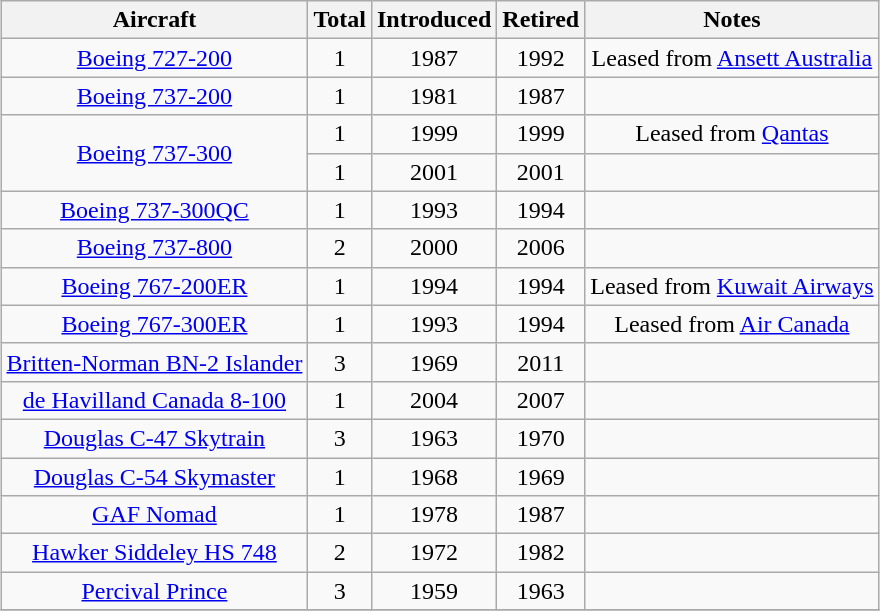<table class="wikitable" style="margin:0.5em auto; text-align:center">
<tr>
<th>Aircraft</th>
<th>Total</th>
<th>Introduced</th>
<th>Retired</th>
<th>Notes</th>
</tr>
<tr>
<td><a href='#'>Boeing 727-200</a></td>
<td>1</td>
<td>1987</td>
<td>1992</td>
<td>Leased from <a href='#'>Ansett Australia</a></td>
</tr>
<tr>
<td><a href='#'>Boeing 737-200</a></td>
<td>1</td>
<td>1981</td>
<td>1987</td>
<td></td>
</tr>
<tr>
<td rowspan=2><a href='#'>Boeing 737-300</a></td>
<td>1</td>
<td>1999</td>
<td>1999</td>
<td>Leased from <a href='#'>Qantas</a></td>
</tr>
<tr>
<td>1</td>
<td>2001</td>
<td>2001</td>
<td></td>
</tr>
<tr>
<td><a href='#'>Boeing 737-300QC</a></td>
<td>1</td>
<td>1993</td>
<td>1994</td>
<td></td>
</tr>
<tr>
<td><a href='#'>Boeing 737-800</a></td>
<td>2</td>
<td>2000</td>
<td>2006</td>
<td></td>
</tr>
<tr>
<td><a href='#'>Boeing 767-200ER</a></td>
<td>1</td>
<td>1994</td>
<td>1994</td>
<td>Leased from <a href='#'>Kuwait Airways</a></td>
</tr>
<tr>
<td><a href='#'>Boeing 767-300ER</a></td>
<td>1</td>
<td>1993</td>
<td>1994</td>
<td>Leased from <a href='#'>Air Canada</a></td>
</tr>
<tr>
<td><a href='#'>Britten-Norman BN-2 Islander</a></td>
<td>3</td>
<td>1969</td>
<td>2011</td>
<td></td>
</tr>
<tr>
<td><a href='#'>de Havilland Canada 8-100</a></td>
<td>1</td>
<td>2004</td>
<td>2007</td>
<td></td>
</tr>
<tr>
<td><a href='#'>Douglas C-47 Skytrain</a></td>
<td>3</td>
<td>1963</td>
<td>1970</td>
<td></td>
</tr>
<tr>
<td><a href='#'>Douglas C-54 Skymaster</a></td>
<td>1</td>
<td>1968</td>
<td>1969</td>
<td></td>
</tr>
<tr>
<td><a href='#'>GAF Nomad</a></td>
<td>1</td>
<td>1978</td>
<td>1987</td>
<td></td>
</tr>
<tr>
<td><a href='#'>Hawker Siddeley HS 748</a></td>
<td>2</td>
<td>1972</td>
<td>1982</td>
<td></td>
</tr>
<tr>
<td><a href='#'>Percival Prince</a></td>
<td>3</td>
<td>1959</td>
<td>1963</td>
<td></td>
</tr>
<tr>
</tr>
</table>
